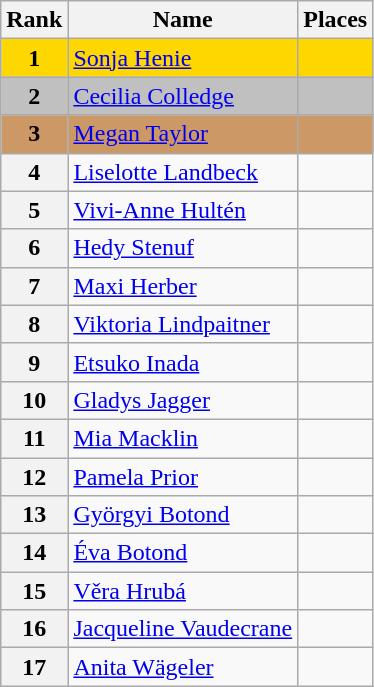<table class="wikitable">
<tr>
<th>Rank</th>
<th>Name</th>
<th>Places</th>
</tr>
<tr bgcolor="gold">
<td align="center"><strong>1</strong></td>
<td> <a href='#'>Sonja Henie</a></td>
<td></td>
</tr>
<tr bgcolor="silver">
<td align="center"><strong>2</strong></td>
<td> <a href='#'>Cecilia Colledge</a></td>
<td></td>
</tr>
<tr bgcolor="cc9966">
<td align="center"><strong>3</strong></td>
<td> <a href='#'>Megan Taylor</a></td>
<td></td>
</tr>
<tr>
<th>4</th>
<td> <a href='#'>Liselotte Landbeck</a></td>
<td></td>
</tr>
<tr>
<th>5</th>
<td> <a href='#'>Vivi-Anne Hultén</a></td>
<td></td>
</tr>
<tr>
<th>6</th>
<td> <a href='#'>Hedy Stenuf</a></td>
<td></td>
</tr>
<tr>
<th>7</th>
<td> <a href='#'>Maxi Herber</a></td>
<td></td>
</tr>
<tr>
<th>8</th>
<td> <a href='#'>Viktoria Lindpaitner</a></td>
<td></td>
</tr>
<tr>
<th>9</th>
<td> <a href='#'>Etsuko Inada</a></td>
<td></td>
</tr>
<tr>
<th>10</th>
<td> <a href='#'>Gladys Jagger</a></td>
<td></td>
</tr>
<tr>
<th>11</th>
<td> <a href='#'>Mia Macklin</a></td>
<td></td>
</tr>
<tr>
<th>12</th>
<td> <a href='#'>Pamela Prior</a></td>
<td></td>
</tr>
<tr>
<th>13</th>
<td> <a href='#'>Györgyi Botond</a></td>
<td></td>
</tr>
<tr>
<th>14</th>
<td> <a href='#'>Éva Botond</a></td>
<td></td>
</tr>
<tr>
<th>15</th>
<td> <a href='#'>Věra Hrubá</a></td>
<td></td>
</tr>
<tr>
<th>16</th>
<td> <a href='#'>Jacqueline Vaudecrane</a></td>
<td></td>
</tr>
<tr>
<th>17</th>
<td> <a href='#'>Anita Wägeler</a></td>
<td></td>
</tr>
</table>
